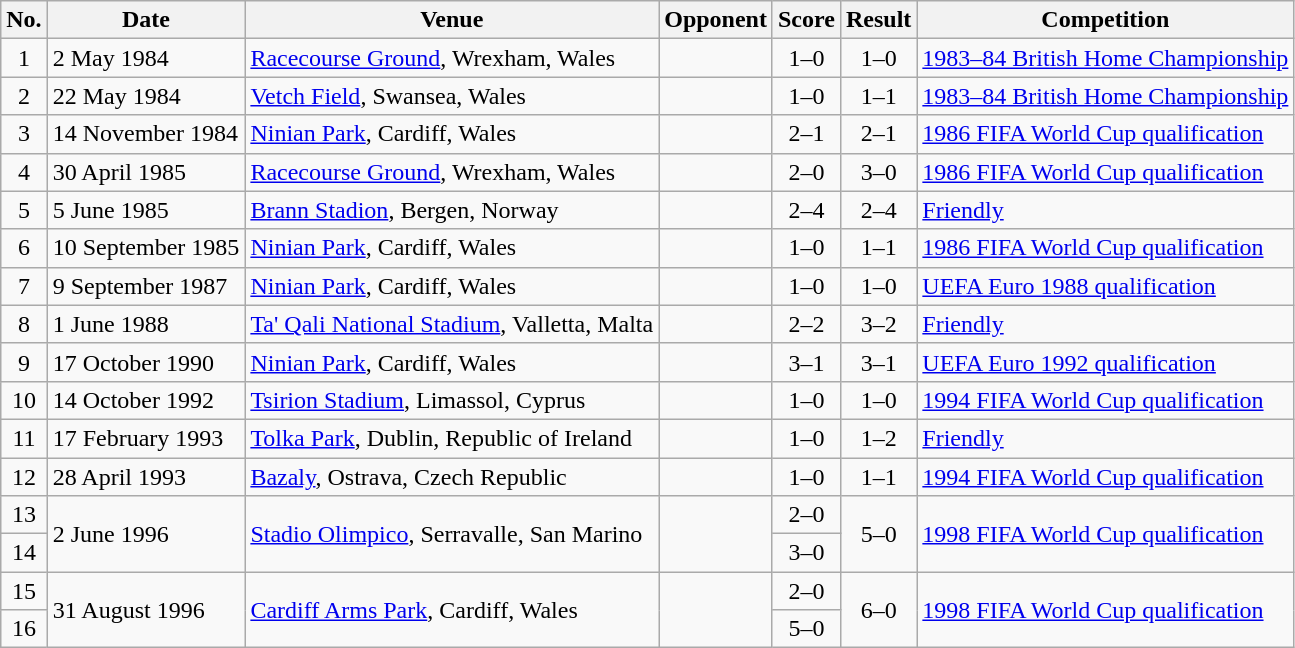<table class="wikitable sortable">
<tr>
<th>No.</th>
<th>Date</th>
<th>Venue</th>
<th>Opponent</th>
<th>Score</th>
<th>Result</th>
<th>Competition</th>
</tr>
<tr>
<td align=center>1</td>
<td>2 May 1984</td>
<td><a href='#'>Racecourse Ground</a>, Wrexham, Wales</td>
<td></td>
<td align=center>1–0</td>
<td align=center>1–0</td>
<td><a href='#'>1983–84 British Home Championship</a></td>
</tr>
<tr>
<td align=center>2</td>
<td>22 May 1984</td>
<td><a href='#'>Vetch Field</a>, Swansea, Wales</td>
<td></td>
<td align=center>1–0</td>
<td align=center>1–1</td>
<td><a href='#'>1983–84 British Home Championship</a></td>
</tr>
<tr>
<td align=center>3</td>
<td>14 November 1984</td>
<td><a href='#'>Ninian Park</a>, Cardiff, Wales</td>
<td></td>
<td align=center>2–1</td>
<td align=center>2–1</td>
<td><a href='#'>1986 FIFA World Cup qualification</a></td>
</tr>
<tr>
<td align=center>4</td>
<td>30 April 1985</td>
<td><a href='#'>Racecourse Ground</a>, Wrexham, Wales</td>
<td></td>
<td align=center>2–0</td>
<td align=center>3–0</td>
<td><a href='#'>1986 FIFA World Cup qualification</a></td>
</tr>
<tr>
<td align=center>5</td>
<td>5 June 1985</td>
<td><a href='#'>Brann Stadion</a>, Bergen, Norway</td>
<td></td>
<td align=center>2–4</td>
<td align=center>2–4</td>
<td><a href='#'>Friendly</a></td>
</tr>
<tr>
<td align=center>6</td>
<td>10 September 1985</td>
<td><a href='#'>Ninian Park</a>, Cardiff, Wales</td>
<td></td>
<td align=center>1–0</td>
<td align=center>1–1</td>
<td><a href='#'>1986 FIFA World Cup qualification</a></td>
</tr>
<tr>
<td align=center>7</td>
<td>9 September 1987</td>
<td><a href='#'>Ninian Park</a>, Cardiff, Wales</td>
<td></td>
<td align=center>1–0</td>
<td align=center>1–0</td>
<td><a href='#'>UEFA Euro 1988 qualification</a></td>
</tr>
<tr>
<td align=center>8</td>
<td>1 June 1988</td>
<td><a href='#'>Ta' Qali National Stadium</a>, Valletta, Malta</td>
<td></td>
<td align=center>2–2</td>
<td align=center>3–2</td>
<td><a href='#'>Friendly</a></td>
</tr>
<tr>
<td align=center>9</td>
<td>17 October 1990</td>
<td><a href='#'>Ninian Park</a>, Cardiff, Wales</td>
<td></td>
<td align=center>3–1</td>
<td align=center>3–1</td>
<td><a href='#'>UEFA Euro 1992 qualification</a></td>
</tr>
<tr>
<td align=center>10</td>
<td>14 October 1992</td>
<td><a href='#'>Tsirion Stadium</a>, Limassol, Cyprus</td>
<td></td>
<td align=center>1–0</td>
<td align=center>1–0</td>
<td><a href='#'>1994 FIFA World Cup qualification</a></td>
</tr>
<tr>
<td align=center>11</td>
<td>17 February 1993</td>
<td><a href='#'>Tolka Park</a>, Dublin, Republic of Ireland</td>
<td></td>
<td align=center>1–0</td>
<td align=center>1–2</td>
<td><a href='#'>Friendly</a></td>
</tr>
<tr>
<td align=center>12</td>
<td>28 April 1993</td>
<td><a href='#'>Bazaly</a>, Ostrava, Czech Republic</td>
<td></td>
<td align=center>1–0</td>
<td align=center>1–1</td>
<td><a href='#'>1994 FIFA World Cup qualification</a></td>
</tr>
<tr>
<td align=center>13</td>
<td rowspan=2>2 June 1996</td>
<td rowspan=2><a href='#'>Stadio Olimpico</a>, Serravalle, San Marino</td>
<td rowspan=2></td>
<td align=center>2–0</td>
<td align=center rowspan=2>5–0</td>
<td rowspan=2><a href='#'>1998 FIFA World Cup qualification</a></td>
</tr>
<tr>
<td align=center>14</td>
<td align=center>3–0</td>
</tr>
<tr>
<td align=center>15</td>
<td rowspan=2>31 August 1996</td>
<td rowspan=2><a href='#'>Cardiff Arms Park</a>, Cardiff, Wales</td>
<td rowspan=2></td>
<td align=center>2–0</td>
<td align=center rowspan=2>6–0</td>
<td rowspan=2><a href='#'>1998 FIFA World Cup qualification</a></td>
</tr>
<tr>
<td align=center>16</td>
<td align=center>5–0</td>
</tr>
</table>
